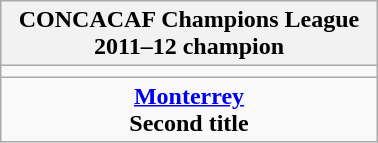<table class="wikitable" style="text-align: center; margin: 0 auto; width: 20%">
<tr>
<th>CONCACAF Champions League<br>2011–12 champion</th>
</tr>
<tr>
<td></td>
</tr>
<tr>
<td><strong><a href='#'>Monterrey</a></strong><br><strong>Second title</strong></td>
</tr>
</table>
